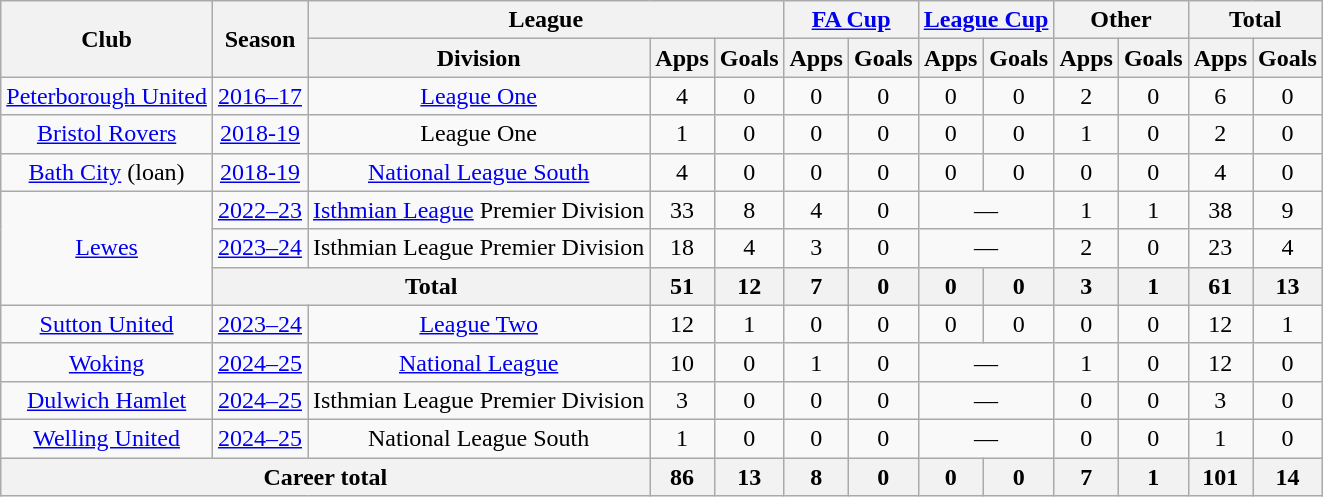<table class="wikitable" style="text-align:center">
<tr>
<th rowspan="2">Club</th>
<th rowspan="2">Season</th>
<th colspan="3">League</th>
<th colspan="2"><a href='#'>FA Cup</a></th>
<th colspan="2"><a href='#'>League Cup</a></th>
<th colspan="2">Other</th>
<th colspan="2">Total</th>
</tr>
<tr>
<th>Division</th>
<th>Apps</th>
<th>Goals</th>
<th>Apps</th>
<th>Goals</th>
<th>Apps</th>
<th>Goals</th>
<th>Apps</th>
<th>Goals</th>
<th>Apps</th>
<th>Goals</th>
</tr>
<tr>
<td><a href='#'>Peterborough United</a></td>
<td><a href='#'>2016–17</a></td>
<td><a href='#'>League One</a></td>
<td>4</td>
<td>0</td>
<td>0</td>
<td>0</td>
<td>0</td>
<td>0</td>
<td>2</td>
<td>0</td>
<td>6</td>
<td>0</td>
</tr>
<tr>
<td><a href='#'>Bristol Rovers</a></td>
<td><a href='#'>2018-19</a></td>
<td>League One</td>
<td>1</td>
<td>0</td>
<td>0</td>
<td>0</td>
<td>0</td>
<td>0</td>
<td>1</td>
<td>0</td>
<td>2</td>
<td>0</td>
</tr>
<tr>
<td><a href='#'>Bath City</a> (loan)</td>
<td><a href='#'>2018-19</a></td>
<td><a href='#'>National League South</a></td>
<td>4</td>
<td>0</td>
<td>0</td>
<td>0</td>
<td>0</td>
<td>0</td>
<td>0</td>
<td>0</td>
<td>4</td>
<td>0</td>
</tr>
<tr>
<td rowspan="3"><a href='#'>Lewes</a></td>
<td><a href='#'>2022–23</a></td>
<td><a href='#'>Isthmian League</a> Premier Division</td>
<td>33</td>
<td>8</td>
<td>4</td>
<td>0</td>
<td colspan="2">—</td>
<td>1</td>
<td>1</td>
<td>38</td>
<td>9</td>
</tr>
<tr>
<td><a href='#'>2023–24</a></td>
<td>Isthmian League Premier Division</td>
<td>18</td>
<td>4</td>
<td>3</td>
<td>0</td>
<td colspan="2">—</td>
<td>2</td>
<td>0</td>
<td>23</td>
<td>4</td>
</tr>
<tr>
<th colspan="2">Total</th>
<th>51</th>
<th>12</th>
<th>7</th>
<th>0</th>
<th>0</th>
<th>0</th>
<th>3</th>
<th>1</th>
<th>61</th>
<th>13</th>
</tr>
<tr>
<td><a href='#'>Sutton United</a></td>
<td><a href='#'>2023–24</a></td>
<td><a href='#'>League Two</a></td>
<td>12</td>
<td>1</td>
<td>0</td>
<td>0</td>
<td>0</td>
<td>0</td>
<td>0</td>
<td>0</td>
<td>12</td>
<td>1</td>
</tr>
<tr>
<td><a href='#'>Woking</a></td>
<td><a href='#'>2024–25</a></td>
<td><a href='#'>National League</a></td>
<td>10</td>
<td>0</td>
<td>1</td>
<td>0</td>
<td colspan="2">—</td>
<td>1</td>
<td>0</td>
<td>12</td>
<td>0</td>
</tr>
<tr>
<td><a href='#'>Dulwich Hamlet</a></td>
<td><a href='#'>2024–25</a></td>
<td>Isthmian League Premier Division</td>
<td>3</td>
<td>0</td>
<td>0</td>
<td>0</td>
<td colspan="2">—</td>
<td>0</td>
<td>0</td>
<td>3</td>
<td>0</td>
</tr>
<tr>
<td><a href='#'>Welling United</a></td>
<td><a href='#'>2024–25</a></td>
<td>National League South</td>
<td>1</td>
<td>0</td>
<td>0</td>
<td>0</td>
<td colspan="2">—</td>
<td>0</td>
<td>0</td>
<td>1</td>
<td>0</td>
</tr>
<tr>
<th colspan="3">Career total</th>
<th>86</th>
<th>13</th>
<th>8</th>
<th>0</th>
<th>0</th>
<th>0</th>
<th>7</th>
<th>1</th>
<th>101</th>
<th>14</th>
</tr>
</table>
